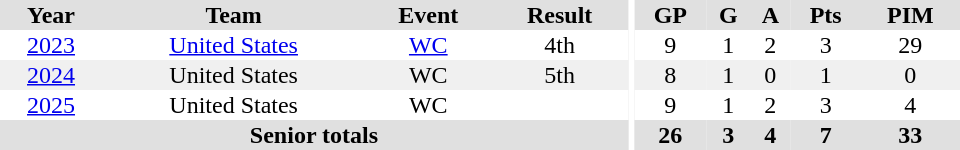<table border="0" cellpadding="1" cellspacing="0" ID="Table3" style="text-align:center; width:40em">
<tr ALIGN="center" bgcolor="#e0e0e0">
<th>Year</th>
<th>Team</th>
<th>Event</th>
<th>Result</th>
<th rowspan="99" bgcolor="#ffffff"></th>
<th>GP</th>
<th>G</th>
<th>A</th>
<th>Pts</th>
<th>PIM</th>
</tr>
<tr>
<td><a href='#'>2023</a></td>
<td><a href='#'>United States</a></td>
<td><a href='#'>WC</a></td>
<td>4th</td>
<td>9</td>
<td>1</td>
<td>2</td>
<td>3</td>
<td>29</td>
</tr>
<tr bgcolor="#f0f0f0">
<td><a href='#'>2024</a></td>
<td>United States</td>
<td>WC</td>
<td>5th</td>
<td>8</td>
<td>1</td>
<td>0</td>
<td>1</td>
<td>0</td>
</tr>
<tr>
<td><a href='#'>2025</a></td>
<td>United States</td>
<td>WC</td>
<td></td>
<td>9</td>
<td>1</td>
<td>2</td>
<td>3</td>
<td>4</td>
</tr>
<tr bgcolor="#e0e0e0">
<th colspan="4">Senior totals</th>
<th>26</th>
<th>3</th>
<th>4</th>
<th>7</th>
<th>33</th>
</tr>
</table>
